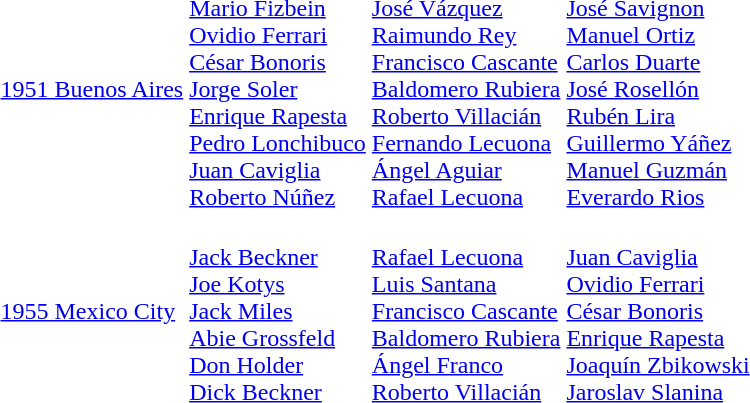<table>
<tr>
<td><a href='#'>1951 Buenos Aires</a></td>
<td><br><a href='#'>Mario Fizbein</a><br><a href='#'>Ovidio Ferrari</a><br><a href='#'>César Bonoris</a><br><a href='#'>Jorge Soler</a><br><a href='#'>Enrique Rapesta</a><br><a href='#'>Pedro Lonchibuco</a><br><a href='#'>Juan Caviglia</a><br><a href='#'>Roberto Núñez</a></td>
<td><br><a href='#'>José Vázquez</a><br><a href='#'>Raimundo Rey</a><br><a href='#'>Francisco Cascante</a><br><a href='#'>Baldomero Rubiera</a><br><a href='#'>Roberto Villacián</a><br><a href='#'>Fernando Lecuona</a><br><a href='#'>Ángel Aguiar</a><br><a href='#'>Rafael Lecuona</a></td>
<td><br><a href='#'>José Savignon</a><br><a href='#'>Manuel Ortiz</a><br><a href='#'>Carlos Duarte</a><br><a href='#'>José Rosellón</a><br><a href='#'>Rubén Lira</a><br><a href='#'>Guillermo Yáñez</a><br><a href='#'>Manuel Guzmán</a><br><a href='#'>Everardo Rios</a></td>
</tr>
<tr>
<td><a href='#'>1955 Mexico City</a></td>
<td><br><a href='#'>Jack Beckner</a><br><a href='#'>Joe Kotys</a><br><a href='#'>Jack Miles</a><br><a href='#'>Abie Grossfeld</a><br><a href='#'>Don Holder</a><br><a href='#'>Dick Beckner</a></td>
<td><br><a href='#'>Rafael Lecuona</a><br><a href='#'>Luis Santana</a><br><a href='#'>Francisco Cascante</a><br><a href='#'>Baldomero Rubiera</a><br><a href='#'>Ángel Franco</a><br><a href='#'>Roberto Villacián</a></td>
<td><br><a href='#'>Juan Caviglia</a><br><a href='#'>Ovidio Ferrari</a><br><a href='#'>César Bonoris</a><br><a href='#'>Enrique Rapesta</a><br><a href='#'>Joaquín Zbikowski</a><br><a href='#'>Jaroslav Slanina</a></td>
</tr>
</table>
